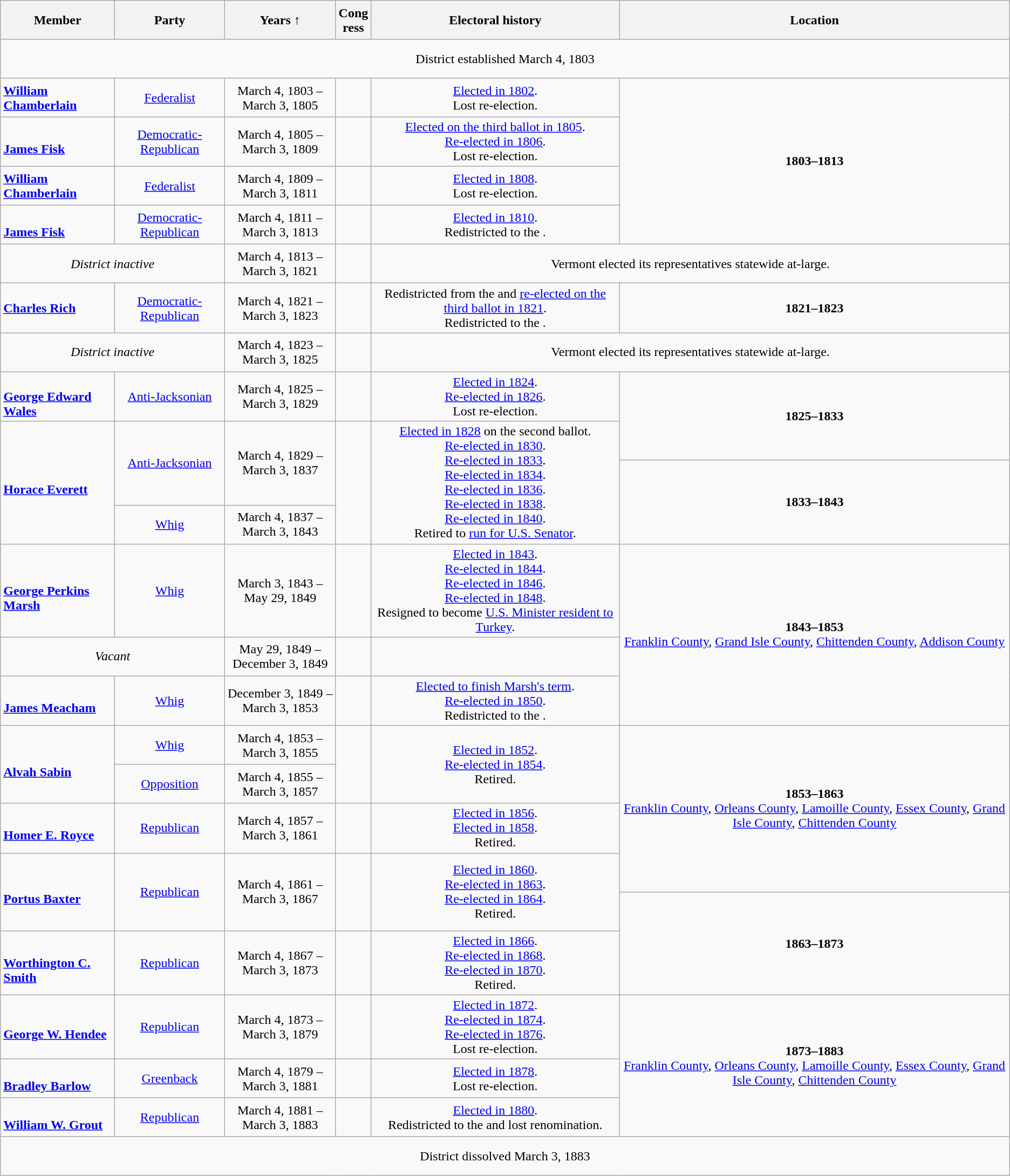<table class=wikitable style="text-align:center">
<tr style="height:3em">
<th>Member</th>
<th>Party</th>
<th>Years ↑</th>
<th>Cong<br>ress</th>
<th>Electoral history</th>
<th>Location</th>
</tr>
<tr style="height:3em">
<td colspan=6>District established March 4, 1803</td>
</tr>
<tr style="height:3em">
<td align=left><strong><a href='#'>William Chamberlain</a></strong><br></td>
<td><a href='#'>Federalist</a></td>
<td nowrap>March 4, 1803 –<br>March 3, 1805</td>
<td></td>
<td><a href='#'>Elected in 1802</a>.<br>Lost re-election.</td>
<td rowspan=4><strong>1803–1813</strong><br></td>
</tr>
<tr style="height:3em">
<td align=left><br><strong><a href='#'>James Fisk</a></strong><br></td>
<td><a href='#'>Democratic-Republican</a></td>
<td nowrap>March 4, 1805 –<br>March 3, 1809</td>
<td></td>
<td><a href='#'>Elected on the third ballot in 1805</a>.<br><a href='#'>Re-elected in 1806</a>.<br>Lost re-election.</td>
</tr>
<tr style="height:3em">
<td align=left><strong><a href='#'>William Chamberlain</a></strong><br></td>
<td><a href='#'>Federalist</a></td>
<td nowrap>March 4, 1809 –<br>March 3, 1811</td>
<td></td>
<td><a href='#'>Elected in 1808</a>.<br>Lost re-election.</td>
</tr>
<tr style="height:3em">
<td align=left><br><strong><a href='#'>James Fisk</a></strong><br></td>
<td><a href='#'>Democratic-Republican</a></td>
<td nowrap>March 4, 1811 –<br>March 3, 1813</td>
<td></td>
<td><a href='#'>Elected in 1810</a>.<br>Redistricted to the .</td>
</tr>
<tr style="height:3em">
<td colspan=2><em>District inactive</em></td>
<td nowrap>March 4, 1813 –<br>March 3, 1821</td>
<td></td>
<td colspan=2>Vermont elected its representatives statewide at-large.</td>
</tr>
<tr style="height:3em">
<td align=left><strong><a href='#'>Charles Rich</a></strong><br></td>
<td><a href='#'>Democratic-Republican</a></td>
<td nowrap>March 4, 1821 –<br>March 3, 1823</td>
<td></td>
<td>Redistricted from the  and <a href='#'>re-elected on the third ballot in 1821</a>.<br>Redistricted to the .</td>
<td><strong>1821–1823</strong><br></td>
</tr>
<tr style="height:3em">
<td colspan=2><em>District inactive</em></td>
<td nowrap>March 4, 1823 –<br>March 3, 1825</td>
<td></td>
<td colspan=2>Vermont elected its representatives statewide at-large.</td>
</tr>
<tr style="height:3em">
<td align=left><br><strong><a href='#'>George Edward Wales</a></strong><br></td>
<td><a href='#'>Anti-Jacksonian</a></td>
<td nowrap>March 4, 1825 –<br>March 3, 1829</td>
<td></td>
<td><a href='#'>Elected in 1824</a>.<br><a href='#'>Re-elected in 1826</a>.<br>Lost re-election.</td>
<td rowspan=2><strong>1825–1833</strong><br></td>
</tr>
<tr style="height:3em">
<td align=left rowspan=3><br><strong><a href='#'>Horace Everett</a></strong><br></td>
<td rowspan=2 ><a href='#'>Anti-Jacksonian</a></td>
<td rowspan=2 nowrap>March 4, 1829 –<br>March 3, 1837</td>
<td rowspan=3></td>
<td rowspan=3><a href='#'>Elected in 1828</a> on the second ballot.<br><a href='#'>Re-elected in 1830</a>.<br><a href='#'>Re-elected in 1833</a>.<br><a href='#'>Re-elected in 1834</a>.<br><a href='#'>Re-elected in 1836</a>.<br><a href='#'>Re-elected in 1838</a>.<br><a href='#'>Re-elected in 1840</a>.<br>Retired to <a href='#'>run for U.S. Senator</a>.</td>
</tr>
<tr style="height:3em">
<td rowspan=2><strong>1833–1843</strong><br></td>
</tr>
<tr style="height:3em">
<td><a href='#'>Whig</a></td>
<td nowrap>March 4, 1837 –<br>March 3, 1843</td>
</tr>
<tr style="height:3em">
<td align=left algn=left><br><strong><a href='#'>George Perkins Marsh</a></strong><br></td>
<td><a href='#'>Whig</a></td>
<td nowrap>March 3, 1843 –<br>May 29, 1849</td>
<td></td>
<td><a href='#'>Elected in 1843</a>.<br><a href='#'>Re-elected in 1844</a>.<br><a href='#'>Re-elected in 1846</a>.<br><a href='#'>Re-elected in 1848</a>.<br>Resigned to become <a href='#'>U.S. Minister resident to Turkey</a>.</td>
<td rowspan=3><strong>1843–1853</strong><br><a href='#'>Franklin County</a>, <a href='#'>Grand Isle County</a>, <a href='#'>Chittenden County</a>, <a href='#'>Addison County</a></td>
</tr>
<tr style="height:3em">
<td colspan=2><em>Vacant</em></td>
<td nowrap>May 29, 1849 –<br>December 3, 1849</td>
<td></td>
</tr>
<tr style="height:3em">
<td align=left><br><strong><a href='#'>James Meacham</a></strong><br></td>
<td><a href='#'>Whig</a></td>
<td nowrap>December 3, 1849 –<br>March 3, 1853</td>
<td></td>
<td><a href='#'>Elected to finish Marsh's term</a>.<br><a href='#'>Re-elected in 1850</a>.<br>Redistricted to the .</td>
</tr>
<tr style="height:3em">
<td align=left rowspan=2><br><strong><a href='#'>Alvah Sabin</a></strong><br></td>
<td><a href='#'>Whig</a></td>
<td nowrap>March 4, 1853 –<br>March 3, 1855</td>
<td rowspan=2></td>
<td rowspan=2><a href='#'>Elected in 1852</a>.<br><a href='#'>Re-elected in 1854</a>.<br>Retired.</td>
<td rowspan=4><strong>1853–1863</strong><br><a href='#'>Franklin County</a>, <a href='#'>Orleans County</a>, <a href='#'>Lamoille County</a>, <a href='#'>Essex County</a>, <a href='#'>Grand Isle County</a>, <a href='#'>Chittenden County</a></td>
</tr>
<tr style="height:3em">
<td><a href='#'>Opposition</a></td>
<td nowrap>March 4, 1855 –<br>March 3, 1857</td>
</tr>
<tr style="height:3em">
<td align=left><br><strong><a href='#'>Homer E. Royce</a></strong><br></td>
<td><a href='#'>Republican</a></td>
<td nowrap>March 4, 1857 –<br>March 3, 1861</td>
<td></td>
<td><a href='#'>Elected in 1856</a>.<br><a href='#'>Elected in 1858</a>.<br>Retired.</td>
</tr>
<tr style="height:3em">
<td rowspan=2 align=left><br><strong><a href='#'>Portus Baxter</a></strong><br></td>
<td rowspan=2 ><a href='#'>Republican</a></td>
<td rowspan=2 nowrap>March 4, 1861 –<br>March 3, 1867</td>
<td rowspan=2></td>
<td rowspan=2><a href='#'>Elected in 1860</a>.<br><a href='#'>Re-elected in 1863</a>.<br><a href='#'>Re-elected in 1864</a>.<br>Retired.</td>
</tr>
<tr style="height:3em">
<td rowspan=2><strong>1863–1873</strong><br></td>
</tr>
<tr style="height:3em">
<td align=left><br><strong><a href='#'>Worthington C. Smith</a></strong><br></td>
<td><a href='#'>Republican</a></td>
<td nowrap>March 4, 1867 –<br>March 3, 1873</td>
<td></td>
<td><a href='#'>Elected in 1866</a>.<br><a href='#'>Re-elected in 1868</a>.<br><a href='#'>Re-elected in 1870</a>.<br>Retired.</td>
</tr>
<tr style="height:3em">
<td align=left><br><strong><a href='#'>George W. Hendee</a></strong><br></td>
<td><a href='#'>Republican</a></td>
<td nowrap>March 4, 1873 –<br>March 3, 1879</td>
<td></td>
<td><a href='#'>Elected in 1872</a>.<br><a href='#'>Re-elected in 1874</a>.<br><a href='#'>Re-elected in 1876</a>.<br>Lost re-election.</td>
<td rowspan=3><strong>1873–1883</strong><br><a href='#'>Franklin County</a>, <a href='#'>Orleans County</a>, <a href='#'>Lamoille County</a>, <a href='#'>Essex County</a>, <a href='#'>Grand Isle County</a>, <a href='#'>Chittenden County</a></td>
</tr>
<tr style="height:3em">
<td align=left><br><strong><a href='#'>Bradley Barlow</a></strong><br></td>
<td><a href='#'>Greenback</a></td>
<td nowrap>March 4, 1879 –<br>March 3, 1881</td>
<td></td>
<td><a href='#'>Elected in 1878</a>.<br>Lost re-election.</td>
</tr>
<tr style="height:3em">
<td align=left><br><strong><a href='#'>William W. Grout</a></strong><br></td>
<td><a href='#'>Republican</a></td>
<td nowrap>March 4, 1881 –<br>March 3, 1883</td>
<td></td>
<td><a href='#'>Elected in 1880</a>.<br>Redistricted to the  and lost renomination.</td>
</tr>
<tr style="height:3em">
<td colspan=6>District dissolved March 3, 1883</td>
</tr>
</table>
